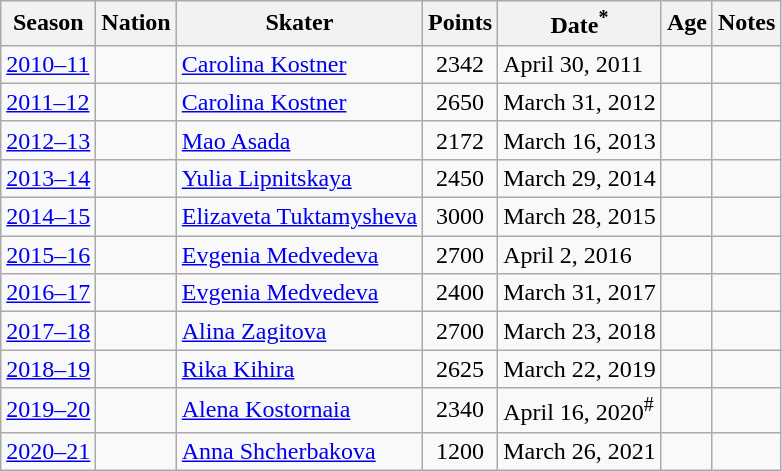<table class="wikitable sortable">
<tr>
<th>Season</th>
<th>Nation</th>
<th>Skater</th>
<th>Points</th>
<th>Date<sup>*</sup></th>
<th>Age</th>
<th>Notes</th>
</tr>
<tr>
<td><a href='#'>2010–11</a></td>
<td></td>
<td><a href='#'>Carolina Kostner</a></td>
<td style="text-align: center;">2342</td>
<td>April 30, 2011</td>
<td></td>
<td></td>
</tr>
<tr>
<td><a href='#'>2011–12</a></td>
<td></td>
<td><a href='#'>Carolina Kostner</a></td>
<td style="text-align: center;">2650</td>
<td>March 31, 2012</td>
<td></td>
<td></td>
</tr>
<tr>
<td><a href='#'>2012–13</a></td>
<td></td>
<td><a href='#'>Mao Asada</a></td>
<td style="text-align: center;">2172</td>
<td>March 16, 2013</td>
<td></td>
<td></td>
</tr>
<tr>
<td><a href='#'>2013–14</a></td>
<td></td>
<td><a href='#'>Yulia Lipnitskaya</a></td>
<td style="text-align: center;">2450</td>
<td>March 29, 2014</td>
<td></td>
<td></td>
</tr>
<tr>
<td><a href='#'>2014–15</a></td>
<td></td>
<td><a href='#'>Elizaveta Tuktamysheva</a></td>
<td style="text-align: center;">3000</td>
<td>March 28, 2015</td>
<td></td>
<td></td>
</tr>
<tr>
<td><a href='#'>2015–16</a></td>
<td></td>
<td><a href='#'>Evgenia Medvedeva</a></td>
<td style="text-align: center;">2700</td>
<td>April 2, 2016</td>
<td></td>
<td></td>
</tr>
<tr>
<td><a href='#'>2016–17</a></td>
<td></td>
<td><a href='#'>Evgenia Medvedeva</a></td>
<td style="text-align: center;">2400</td>
<td>March 31, 2017</td>
<td></td>
<td></td>
</tr>
<tr>
<td><a href='#'>2017–18</a></td>
<td></td>
<td><a href='#'>Alina Zagitova</a></td>
<td style="text-align: center;">2700</td>
<td>March 23, 2018</td>
<td></td>
<td></td>
</tr>
<tr>
<td><a href='#'>2018–19</a></td>
<td></td>
<td><a href='#'>Rika Kihira</a></td>
<td style="text-align: center;">2625</td>
<td>March 22, 2019</td>
<td></td>
<td></td>
</tr>
<tr>
<td><a href='#'>2019–20</a></td>
<td></td>
<td><a href='#'>Alena Kostornaia</a></td>
<td style="text-align: center;">2340</td>
<td>April 16, 2020<sup>#</sup></td>
<td></td>
<td></td>
</tr>
<tr>
<td><a href='#'>2020–21</a></td>
<td></td>
<td><a href='#'>Anna Shcherbakova</a></td>
<td style="text-align: center;">1200</td>
<td>March 26, 2021</td>
<td></td>
<td></td>
</tr>
</table>
